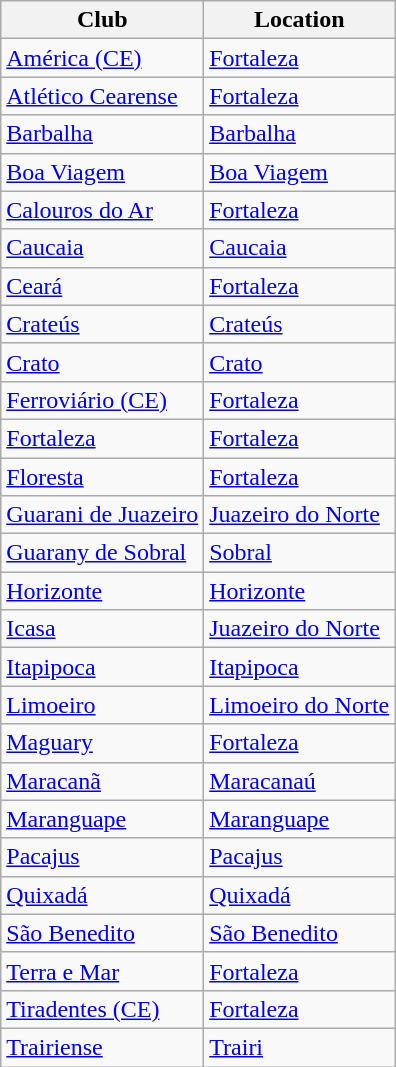<table class="wikitable sortable">
<tr>
<th>Club</th>
<th>Location</th>
</tr>
<tr>
<td><a href='#'>América (CE)</a></td>
<td><a href='#'>Fortaleza</a></td>
</tr>
<tr>
<td><a href='#'>Atlético Cearense</a></td>
<td><a href='#'>Fortaleza</a></td>
</tr>
<tr>
<td><a href='#'>Barbalha</a></td>
<td><a href='#'>Barbalha</a></td>
</tr>
<tr>
<td><a href='#'>Boa Viagem</a></td>
<td><a href='#'>Boa Viagem</a></td>
</tr>
<tr>
<td><a href='#'>Calouros do Ar</a></td>
<td><a href='#'>Fortaleza</a></td>
</tr>
<tr>
<td><a href='#'>Caucaia</a></td>
<td><a href='#'>Caucaia</a></td>
</tr>
<tr>
<td><a href='#'>Ceará</a></td>
<td><a href='#'>Fortaleza</a></td>
</tr>
<tr>
<td><a href='#'>Crateús</a></td>
<td><a href='#'>Crateús</a></td>
</tr>
<tr>
<td><a href='#'>Crato</a></td>
<td><a href='#'>Crato</a></td>
</tr>
<tr>
<td><a href='#'>Ferroviário (CE)</a></td>
<td><a href='#'>Fortaleza</a></td>
</tr>
<tr>
<td><a href='#'>Fortaleza</a></td>
<td><a href='#'>Fortaleza</a></td>
</tr>
<tr>
<td><a href='#'>Floresta</a></td>
<td><a href='#'>Fortaleza</a></td>
</tr>
<tr>
<td><a href='#'>Guarani de Juazeiro</a></td>
<td><a href='#'>Juazeiro do Norte</a></td>
</tr>
<tr>
<td><a href='#'>Guarany de Sobral</a></td>
<td><a href='#'>Sobral</a></td>
</tr>
<tr>
<td><a href='#'>Horizonte</a></td>
<td><a href='#'>Horizonte</a></td>
</tr>
<tr>
<td><a href='#'>Icasa</a></td>
<td><a href='#'>Juazeiro do Norte</a></td>
</tr>
<tr>
<td><a href='#'>Itapipoca</a></td>
<td><a href='#'>Itapipoca</a></td>
</tr>
<tr>
<td><a href='#'>Limoeiro</a></td>
<td><a href='#'>Limoeiro do Norte</a></td>
</tr>
<tr>
<td><a href='#'>Maguary</a></td>
<td><a href='#'>Fortaleza</a></td>
</tr>
<tr>
<td><a href='#'>Maracanã</a></td>
<td><a href='#'>Maracanaú</a></td>
</tr>
<tr>
<td><a href='#'>Maranguape</a></td>
<td><a href='#'>Maranguape</a></td>
</tr>
<tr>
<td><a href='#'>Pacajus</a></td>
<td><a href='#'>Pacajus</a></td>
</tr>
<tr>
<td><a href='#'>Quixadá</a></td>
<td><a href='#'>Quixadá</a></td>
</tr>
<tr>
<td><a href='#'>São Benedito</a></td>
<td><a href='#'>São Benedito</a></td>
</tr>
<tr>
<td><a href='#'>Terra e Mar</a></td>
<td><a href='#'>Fortaleza</a></td>
</tr>
<tr>
<td><a href='#'>Tiradentes (CE)</a></td>
<td><a href='#'>Fortaleza</a></td>
</tr>
<tr>
<td><a href='#'>Trairiense</a></td>
<td><a href='#'>Trairi</a></td>
</tr>
</table>
